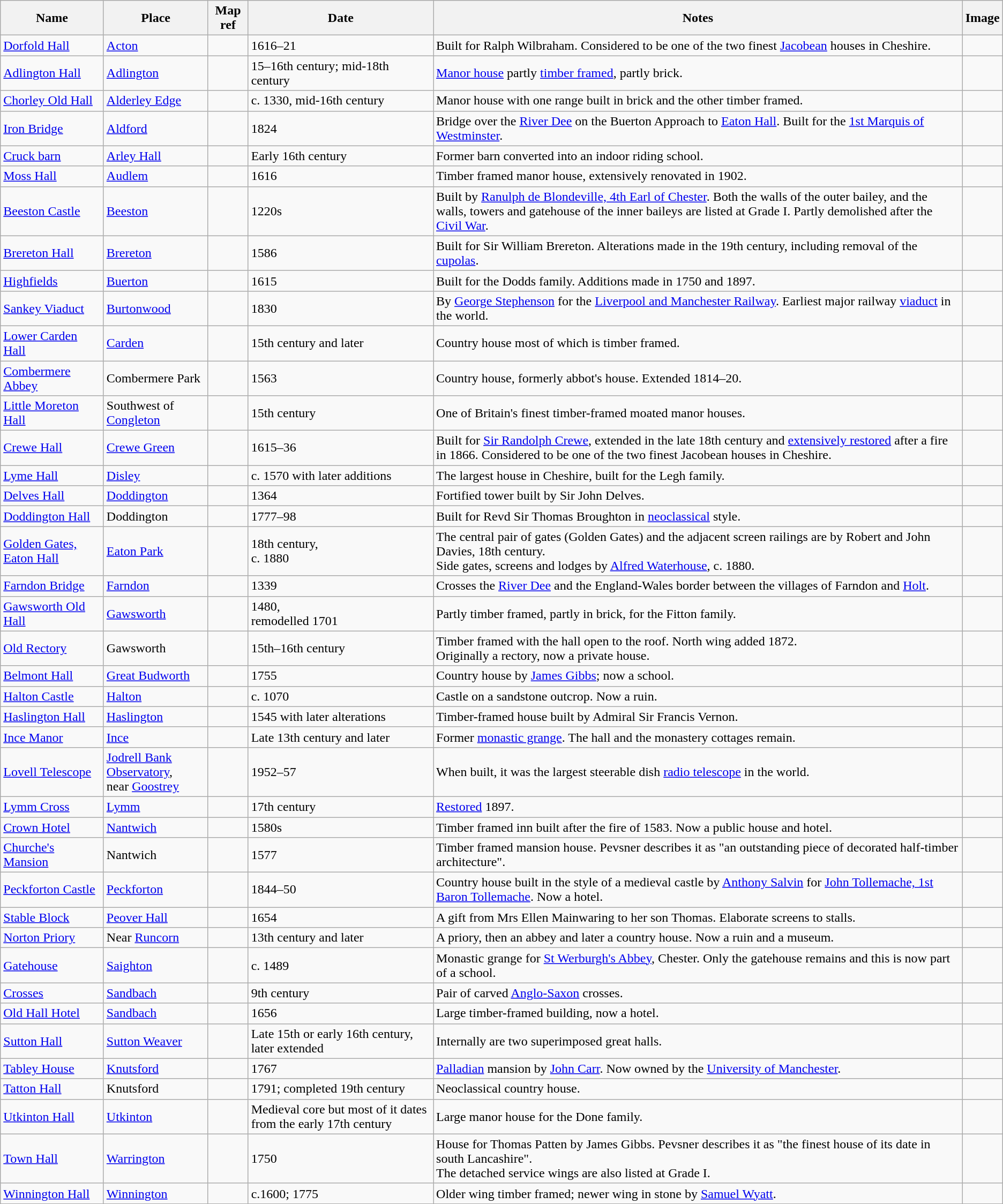<table class="wikitable" style="text-align:left">
<tr>
<th>Name</th>
<th>Place</th>
<th>Map ref</th>
<th>Date</th>
<th>Notes</th>
<th>Image</th>
</tr>
<tr>
<td><a href='#'>Dorfold Hall</a></td>
<td><a href='#'>Acton</a></td>
<td></td>
<td>1616–21</td>
<td>Built for Ralph Wilbraham. Considered to be one of the two finest <a href='#'>Jacobean</a> houses in Cheshire.</td>
<td></td>
</tr>
<tr>
<td><a href='#'>Adlington Hall</a></td>
<td><a href='#'>Adlington</a></td>
<td></td>
<td>15–16th century; mid-18th century</td>
<td><a href='#'>Manor house</a> partly <a href='#'>timber framed</a>, partly brick.</td>
<td></td>
</tr>
<tr>
<td><a href='#'>Chorley Old Hall</a></td>
<td><a href='#'>Alderley Edge</a></td>
<td></td>
<td>c. 1330, mid-16th century</td>
<td>Manor house with one range built in brick and the other timber framed.</td>
<td></td>
</tr>
<tr>
<td><a href='#'>Iron Bridge</a></td>
<td><a href='#'>Aldford</a></td>
<td></td>
<td>1824</td>
<td>Bridge over the <a href='#'>River Dee</a> on the Buerton Approach to <a href='#'>Eaton Hall</a>. Built for the <a href='#'>1st Marquis of Westminster</a>.</td>
<td></td>
</tr>
<tr>
<td><a href='#'>Cruck barn</a></td>
<td><a href='#'>Arley Hall</a></td>
<td></td>
<td>Early 16th century</td>
<td>Former barn converted into an indoor riding school.</td>
<td></td>
</tr>
<tr>
<td><a href='#'>Moss Hall</a></td>
<td><a href='#'>Audlem</a></td>
<td></td>
<td>1616</td>
<td>Timber framed manor house, extensively renovated in 1902.</td>
<td></td>
</tr>
<tr>
<td><a href='#'>Beeston Castle</a></td>
<td><a href='#'>Beeston</a></td>
<td></td>
<td>1220s</td>
<td>Built by <a href='#'>Ranulph de Blondeville, 4th Earl of Chester</a>.  Both the walls of the outer bailey, and the walls, towers and gatehouse of the inner baileys are listed at Grade I. Partly demolished after the <a href='#'>Civil War</a>.</td>
<td></td>
</tr>
<tr>
<td><a href='#'>Brereton Hall</a></td>
<td><a href='#'>Brereton</a></td>
<td></td>
<td>1586</td>
<td>Built for Sir William Brereton. Alterations made in the 19th century, including removal of the <a href='#'>cupolas</a>.</td>
<td></td>
</tr>
<tr>
<td><a href='#'>Highfields</a></td>
<td><a href='#'>Buerton</a></td>
<td></td>
<td>1615</td>
<td>Built for the Dodds family.  Additions made in 1750 and 1897.</td>
<td></td>
</tr>
<tr>
<td><a href='#'>Sankey Viaduct</a></td>
<td><a href='#'>Burtonwood</a></td>
<td></td>
<td>1830</td>
<td>By <a href='#'>George Stephenson</a> for the <a href='#'>Liverpool and Manchester Railway</a>.  Earliest major railway <a href='#'>viaduct</a> in the world.</td>
<td></td>
</tr>
<tr>
<td><a href='#'>Lower Carden Hall</a></td>
<td><a href='#'>Carden</a></td>
<td></td>
<td>15th century and later</td>
<td>Country house most of which is timber framed.</td>
<td></td>
</tr>
<tr>
<td><a href='#'>Combermere Abbey</a></td>
<td>Combermere Park</td>
<td></td>
<td>1563</td>
<td>Country house, formerly abbot's house.  Extended 1814–20.</td>
<td></td>
</tr>
<tr>
<td><a href='#'>Little Moreton Hall</a></td>
<td>Southwest of <a href='#'>Congleton</a></td>
<td></td>
<td>15th century</td>
<td>One of Britain's finest timber-framed moated manor houses.</td>
<td></td>
</tr>
<tr>
<td><a href='#'>Crewe Hall</a></td>
<td><a href='#'>Crewe Green</a></td>
<td></td>
<td>1615–36</td>
<td>Built for <a href='#'>Sir Randolph Crewe</a>, extended in the late 18th century and <a href='#'>extensively restored</a> after a fire in 1866. Considered to be one of the two finest Jacobean houses in Cheshire.</td>
<td></td>
</tr>
<tr>
<td><a href='#'>Lyme Hall</a></td>
<td><a href='#'>Disley</a></td>
<td></td>
<td>c. 1570 with later additions</td>
<td>The largest house in Cheshire, built for the Legh family.</td>
<td></td>
</tr>
<tr>
<td><a href='#'>Delves Hall</a></td>
<td><a href='#'>Doddington</a></td>
<td></td>
<td>1364</td>
<td>Fortified tower built by Sir John Delves.</td>
<td></td>
</tr>
<tr>
<td><a href='#'>Doddington Hall</a></td>
<td>Doddington</td>
<td></td>
<td>1777–98</td>
<td>Built for Revd Sir Thomas Broughton in <a href='#'>neoclassical</a> style.</td>
<td></td>
</tr>
<tr>
<td><a href='#'>Golden Gates, Eaton Hall</a></td>
<td><a href='#'>Eaton Park</a></td>
<td></td>
<td>18th century,<br>c. 1880</td>
<td>The central pair of gates (Golden Gates) and the adjacent screen railings are by Robert and John Davies, 18th century.<br>Side gates, screens and lodges by <a href='#'>Alfred Waterhouse</a>, c. 1880.</td>
<td></td>
</tr>
<tr>
<td><a href='#'>Farndon Bridge</a></td>
<td><a href='#'>Farndon</a></td>
<td></td>
<td>1339</td>
<td>Crosses the <a href='#'>River Dee</a> and the England-Wales border between the villages of Farndon and <a href='#'>Holt</a>.</td>
<td></td>
</tr>
<tr>
<td><a href='#'>Gawsworth Old Hall</a></td>
<td><a href='#'>Gawsworth</a></td>
<td></td>
<td>1480,<br>remodelled 1701</td>
<td>Partly timber framed, partly in brick, for the Fitton family.</td>
<td></td>
</tr>
<tr>
<td><a href='#'>Old Rectory</a></td>
<td>Gawsworth</td>
<td></td>
<td>15th–16th century</td>
<td>Timber framed with the hall open to the roof.  North wing added 1872.<br> Originally a rectory, now a private house.</td>
<td></td>
</tr>
<tr>
<td><a href='#'>Belmont Hall</a></td>
<td><a href='#'>Great Budworth</a></td>
<td></td>
<td>1755</td>
<td>Country house by <a href='#'>James Gibbs</a>; now a school.</td>
<td></td>
</tr>
<tr>
<td><a href='#'>Halton Castle</a></td>
<td><a href='#'>Halton</a></td>
<td></td>
<td>c. 1070</td>
<td>Castle on a sandstone outcrop.  Now a ruin.</td>
<td></td>
</tr>
<tr>
<td><a href='#'>Haslington Hall</a></td>
<td><a href='#'>Haslington</a></td>
<td></td>
<td>1545 with later alterations</td>
<td>Timber-framed house built by Admiral Sir Francis Vernon.</td>
<td></td>
</tr>
<tr>
<td><a href='#'>Ince Manor</a></td>
<td><a href='#'>Ince</a></td>
<td></td>
<td>Late 13th century and later</td>
<td>Former <a href='#'>monastic grange</a>. The hall and the monastery cottages remain.</td>
<td></td>
</tr>
<tr>
<td><a href='#'>Lovell Telescope</a></td>
<td><a href='#'>Jodrell Bank Observatory</a>,<br>near <a href='#'>Goostrey</a></td>
<td></td>
<td>1952–57</td>
<td>When built, it was the largest steerable dish <a href='#'>radio telescope</a> in the world.</td>
<td></td>
</tr>
<tr>
<td><a href='#'>Lymm Cross</a></td>
<td><a href='#'>Lymm</a></td>
<td></td>
<td>17th century</td>
<td><a href='#'>Restored</a> 1897.</td>
<td></td>
</tr>
<tr>
<td><a href='#'>Crown Hotel</a></td>
<td><a href='#'>Nantwich</a></td>
<td></td>
<td>1580s</td>
<td>Timber framed inn built after the fire of 1583. Now a public house and hotel.</td>
<td></td>
</tr>
<tr>
<td><a href='#'>Churche's Mansion</a></td>
<td>Nantwich</td>
<td></td>
<td>1577</td>
<td>Timber framed mansion house.  Pevsner describes it as "an outstanding piece of decorated half-timber architecture".</td>
<td></td>
</tr>
<tr>
<td><a href='#'>Peckforton Castle</a></td>
<td><a href='#'>Peckforton</a></td>
<td></td>
<td>1844–50</td>
<td>Country house built in the style of a medieval castle by <a href='#'>Anthony Salvin</a> for <a href='#'>John Tollemache, 1st Baron Tollemache</a>. Now a hotel.</td>
<td></td>
</tr>
<tr>
<td><a href='#'>Stable Block</a></td>
<td><a href='#'>Peover Hall</a></td>
<td></td>
<td>1654</td>
<td>A gift from Mrs Ellen Mainwaring to her son Thomas.  Elaborate screens to stalls.</td>
<td></td>
</tr>
<tr>
<td><a href='#'>Norton Priory</a></td>
<td>Near <a href='#'>Runcorn</a></td>
<td></td>
<td>13th century and later</td>
<td>A priory, then an abbey and later a country house.  Now a ruin and a museum.</td>
<td></td>
</tr>
<tr>
<td><a href='#'>Gatehouse</a></td>
<td><a href='#'>Saighton</a></td>
<td></td>
<td>c. 1489</td>
<td>Monastic grange for <a href='#'>St Werburgh's Abbey</a>, Chester.  Only the gatehouse remains and this is now part of a school.</td>
<td></td>
</tr>
<tr>
<td><a href='#'>Crosses</a></td>
<td><a href='#'>Sandbach</a></td>
<td></td>
<td>9th century</td>
<td>Pair of carved <a href='#'>Anglo-Saxon</a> crosses.</td>
<td></td>
</tr>
<tr>
<td><a href='#'>Old Hall Hotel</a></td>
<td><a href='#'>Sandbach</a></td>
<td></td>
<td>1656</td>
<td>Large timber-framed building, now a hotel.</td>
<td></td>
</tr>
<tr>
<td><a href='#'>Sutton Hall</a></td>
<td><a href='#'>Sutton Weaver</a></td>
<td></td>
<td>Late 15th or early 16th century, later extended</td>
<td>Internally are two superimposed great halls.</td>
<td></td>
</tr>
<tr>
<td><a href='#'>Tabley House</a></td>
<td><a href='#'>Knutsford</a></td>
<td></td>
<td>1767</td>
<td><a href='#'>Palladian</a> mansion by <a href='#'>John Carr</a>.  Now owned by the <a href='#'>University of Manchester</a>.</td>
<td></td>
</tr>
<tr>
<td><a href='#'>Tatton Hall</a></td>
<td>Knutsford</td>
<td></td>
<td>1791; completed 19th century</td>
<td>Neoclassical country house.</td>
<td></td>
</tr>
<tr>
<td><a href='#'>Utkinton Hall</a></td>
<td><a href='#'>Utkinton</a></td>
<td></td>
<td>Medieval core but most of it dates from the early 17th century</td>
<td>Large manor house for the Done family.</td>
<td></td>
</tr>
<tr>
<td><a href='#'>Town Hall</a></td>
<td><a href='#'>Warrington</a></td>
<td></td>
<td>1750</td>
<td>House for Thomas Patten by James Gibbs. Pevsner describes it as "the finest house of its date in south Lancashire".<br>The detached service wings are also listed at Grade I.</td>
<td></td>
</tr>
<tr>
<td><a href='#'>Winnington Hall</a></td>
<td><a href='#'>Winnington</a></td>
<td></td>
<td>c.1600; 1775</td>
<td>Older wing timber framed; newer wing in stone by <a href='#'>Samuel Wyatt</a>.</td>
<td></td>
</tr>
<tr>
</tr>
</table>
